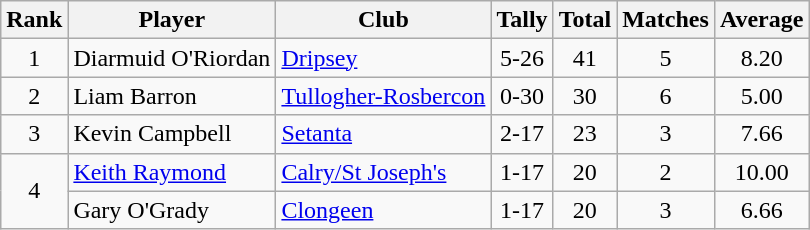<table class="wikitable">
<tr>
<th>Rank</th>
<th>Player</th>
<th>Club</th>
<th>Tally</th>
<th>Total</th>
<th>Matches</th>
<th>Average</th>
</tr>
<tr>
<td rowspan="1" style="text-align:center;">1</td>
<td>Diarmuid O'Riordan</td>
<td><a href='#'>Dripsey</a></td>
<td align=center>5-26</td>
<td align=center>41</td>
<td align=center>5</td>
<td align=center>8.20</td>
</tr>
<tr>
<td rowspan="1" style="text-align:center;">2</td>
<td>Liam Barron</td>
<td><a href='#'>Tullogher-Rosbercon</a></td>
<td align=center>0-30</td>
<td align=center>30</td>
<td align=center>6</td>
<td align=center>5.00</td>
</tr>
<tr>
<td rowspan="1" style="text-align:center;">3</td>
<td>Kevin Campbell</td>
<td><a href='#'>Setanta</a></td>
<td align=center>2-17</td>
<td align=center>23</td>
<td align=center>3</td>
<td align=center>7.66</td>
</tr>
<tr>
<td rowspan="2" style="text-align:center;">4</td>
<td><a href='#'>Keith Raymond</a></td>
<td><a href='#'>Calry/St Joseph's</a></td>
<td align=center>1-17</td>
<td align=center>20</td>
<td align=center>2</td>
<td align=center>10.00</td>
</tr>
<tr>
<td>Gary O'Grady</td>
<td><a href='#'>Clongeen</a></td>
<td align=center>1-17</td>
<td align=center>20</td>
<td align=center>3</td>
<td align=center>6.66</td>
</tr>
</table>
